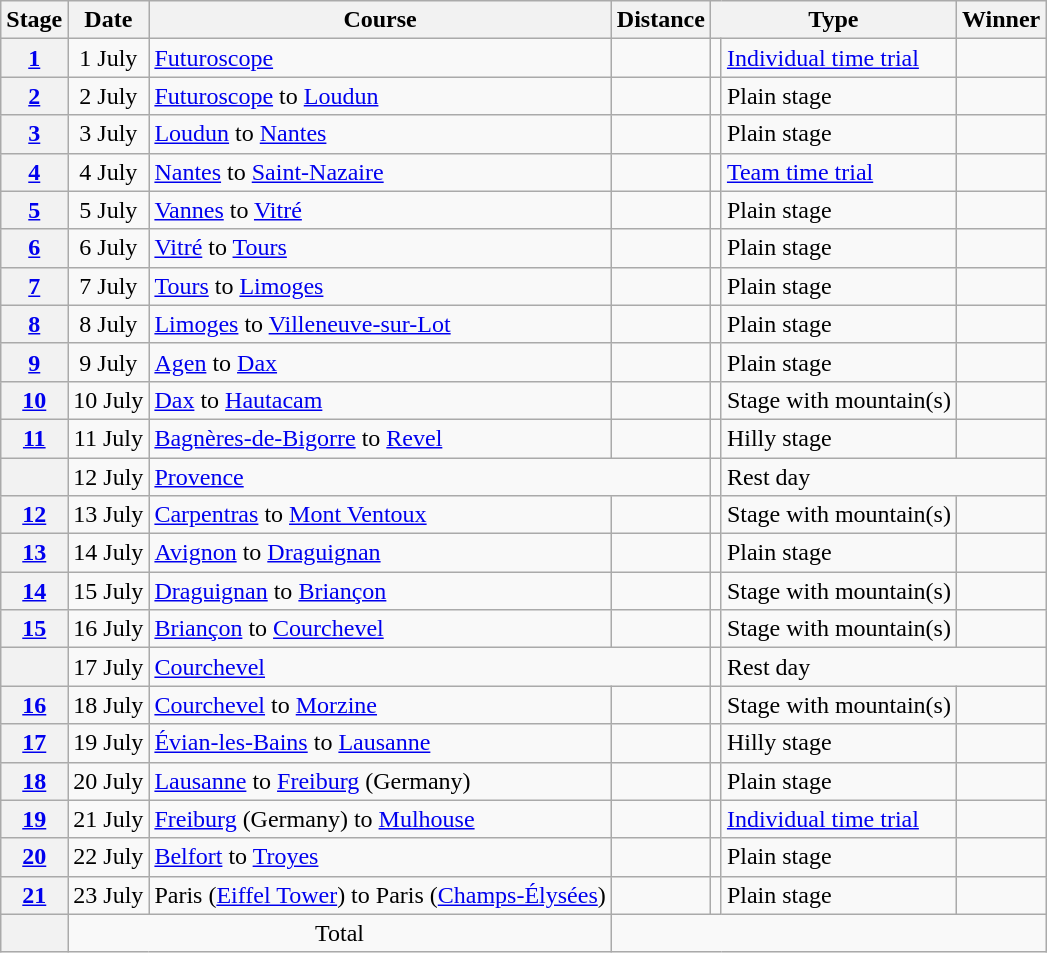<table class="wikitable">
<tr>
<th scope="col">Stage</th>
<th scope="col">Date</th>
<th scope="col">Course</th>
<th scope="col">Distance</th>
<th scope="col" colspan="2">Type</th>
<th scope="col">Winner</th>
</tr>
<tr>
<th scope="row"><a href='#'>1</a></th>
<td style="text-align:center;">1 July</td>
<td><a href='#'>Futuroscope</a></td>
<td style="text-align:center;"></td>
<td></td>
<td><a href='#'>Individual time trial</a></td>
<td></td>
</tr>
<tr>
<th scope="row"><a href='#'>2</a></th>
<td style="text-align:center;">2 July</td>
<td><a href='#'>Futuroscope</a> to <a href='#'>Loudun</a></td>
<td style="text-align:center;"></td>
<td></td>
<td>Plain stage</td>
<td></td>
</tr>
<tr>
<th scope="row"><a href='#'>3</a></th>
<td style="text-align:center;">3 July</td>
<td><a href='#'>Loudun</a> to <a href='#'>Nantes</a></td>
<td style="text-align:center;"></td>
<td></td>
<td>Plain stage</td>
<td></td>
</tr>
<tr>
<th scope="row"><a href='#'>4</a></th>
<td style="text-align:center;">4 July</td>
<td><a href='#'>Nantes</a> to <a href='#'>Saint-Nazaire</a></td>
<td style="text-align:center;"></td>
<td></td>
<td><a href='#'>Team time trial</a></td>
<td></td>
</tr>
<tr>
<th scope="row"><a href='#'>5</a></th>
<td style="text-align:center;">5 July</td>
<td><a href='#'>Vannes</a> to <a href='#'>Vitré</a></td>
<td style="text-align:center;"></td>
<td></td>
<td>Plain stage</td>
<td></td>
</tr>
<tr>
<th scope="row"><a href='#'>6</a></th>
<td style="text-align:center;">6 July</td>
<td><a href='#'>Vitré</a> to <a href='#'>Tours</a></td>
<td style="text-align:center;"></td>
<td></td>
<td>Plain stage</td>
<td></td>
</tr>
<tr>
<th scope="row"><a href='#'>7</a></th>
<td style="text-align:center;">7 July</td>
<td><a href='#'>Tours</a> to <a href='#'>Limoges</a></td>
<td style="text-align:center;"></td>
<td></td>
<td>Plain stage</td>
<td></td>
</tr>
<tr>
<th scope="row"><a href='#'>8</a></th>
<td style="text-align:center;">8 July</td>
<td><a href='#'>Limoges</a> to <a href='#'>Villeneuve-sur-Lot</a></td>
<td style="text-align:center;"></td>
<td></td>
<td>Plain stage</td>
<td></td>
</tr>
<tr>
<th scope="row"><a href='#'>9</a></th>
<td style="text-align:center;">9 July</td>
<td><a href='#'>Agen</a> to <a href='#'>Dax</a></td>
<td style="text-align:center;"></td>
<td></td>
<td>Plain stage</td>
<td></td>
</tr>
<tr>
<th scope="row"><a href='#'>10</a></th>
<td style="text-align:center;">10 July</td>
<td><a href='#'>Dax</a> to <a href='#'>Hautacam</a></td>
<td style="text-align:center;"></td>
<td></td>
<td>Stage with mountain(s)</td>
<td></td>
</tr>
<tr>
<th scope="row"><a href='#'>11</a></th>
<td style="text-align:center;">11 July</td>
<td><a href='#'>Bagnères-de-Bigorre</a> to <a href='#'>Revel</a></td>
<td style="text-align:center;"></td>
<td></td>
<td>Hilly stage</td>
<td></td>
</tr>
<tr>
<th scope="row"></th>
<td style="text-align:center;">12 July</td>
<td colspan="2"><a href='#'>Provence</a></td>
<td></td>
<td colspan="2">Rest day</td>
</tr>
<tr>
<th scope="row"><a href='#'>12</a></th>
<td style="text-align:center;">13 July</td>
<td><a href='#'>Carpentras</a> to <a href='#'>Mont Ventoux</a></td>
<td style="text-align:center;"></td>
<td></td>
<td>Stage with mountain(s)</td>
<td></td>
</tr>
<tr>
<th scope="row"><a href='#'>13</a></th>
<td style="text-align:center;">14 July</td>
<td><a href='#'>Avignon</a> to <a href='#'>Draguignan</a></td>
<td style="text-align:center;"></td>
<td></td>
<td>Plain stage</td>
<td></td>
</tr>
<tr>
<th scope="row"><a href='#'>14</a></th>
<td style="text-align:center;">15 July</td>
<td><a href='#'>Draguignan</a> to <a href='#'>Briançon</a></td>
<td style="text-align:center;"></td>
<td></td>
<td>Stage with mountain(s)</td>
<td></td>
</tr>
<tr>
<th scope="row"><a href='#'>15</a></th>
<td style="text-align:center;">16 July</td>
<td><a href='#'>Briançon</a> to <a href='#'>Courchevel</a></td>
<td style="text-align:center;"></td>
<td></td>
<td>Stage with mountain(s)</td>
<td></td>
</tr>
<tr>
<th scope="row"></th>
<td style="text-align:center;">17 July</td>
<td colspan="2"><a href='#'>Courchevel</a></td>
<td></td>
<td colspan="2">Rest day</td>
</tr>
<tr>
<th scope="row"><a href='#'>16</a></th>
<td style="text-align:center;">18 July</td>
<td><a href='#'>Courchevel</a> to <a href='#'>Morzine</a></td>
<td style="text-align:center;"></td>
<td></td>
<td>Stage with mountain(s)</td>
<td></td>
</tr>
<tr>
<th scope="row"><a href='#'>17</a></th>
<td style="text-align:center;">19 July</td>
<td><a href='#'>Évian-les-Bains</a> to <a href='#'>Lausanne</a></td>
<td style="text-align:center;"></td>
<td></td>
<td>Hilly stage</td>
<td></td>
</tr>
<tr>
<th scope="row"><a href='#'>18</a></th>
<td style="text-align:center;">20 July</td>
<td><a href='#'>Lausanne</a> to <a href='#'>Freiburg</a> (Germany)</td>
<td style="text-align:center;"></td>
<td></td>
<td>Plain stage</td>
<td></td>
</tr>
<tr>
<th scope="row"><a href='#'>19</a></th>
<td style="text-align:center;">21 July</td>
<td><a href='#'>Freiburg</a> (Germany) to <a href='#'>Mulhouse</a></td>
<td style="text-align:center;"></td>
<td></td>
<td><a href='#'>Individual time trial</a></td>
<td><del></del></td>
</tr>
<tr>
<th scope="row"><a href='#'>20</a></th>
<td style="text-align:center;">22 July</td>
<td><a href='#'>Belfort</a> to <a href='#'>Troyes</a></td>
<td style="text-align:center;"></td>
<td></td>
<td>Plain stage</td>
<td></td>
</tr>
<tr>
<th scope="row"><a href='#'>21</a></th>
<td style="text-align:center;">23 July</td>
<td>Paris (<a href='#'>Eiffel Tower</a>) to Paris (<a href='#'>Champs-Élysées</a>)</td>
<td style="text-align:center;"></td>
<td></td>
<td>Plain stage</td>
<td></td>
</tr>
<tr>
<th scope="row"></th>
<td colspan="2" style="text-align:center">Total</td>
<td colspan="4" style="text-align:center"></td>
</tr>
</table>
